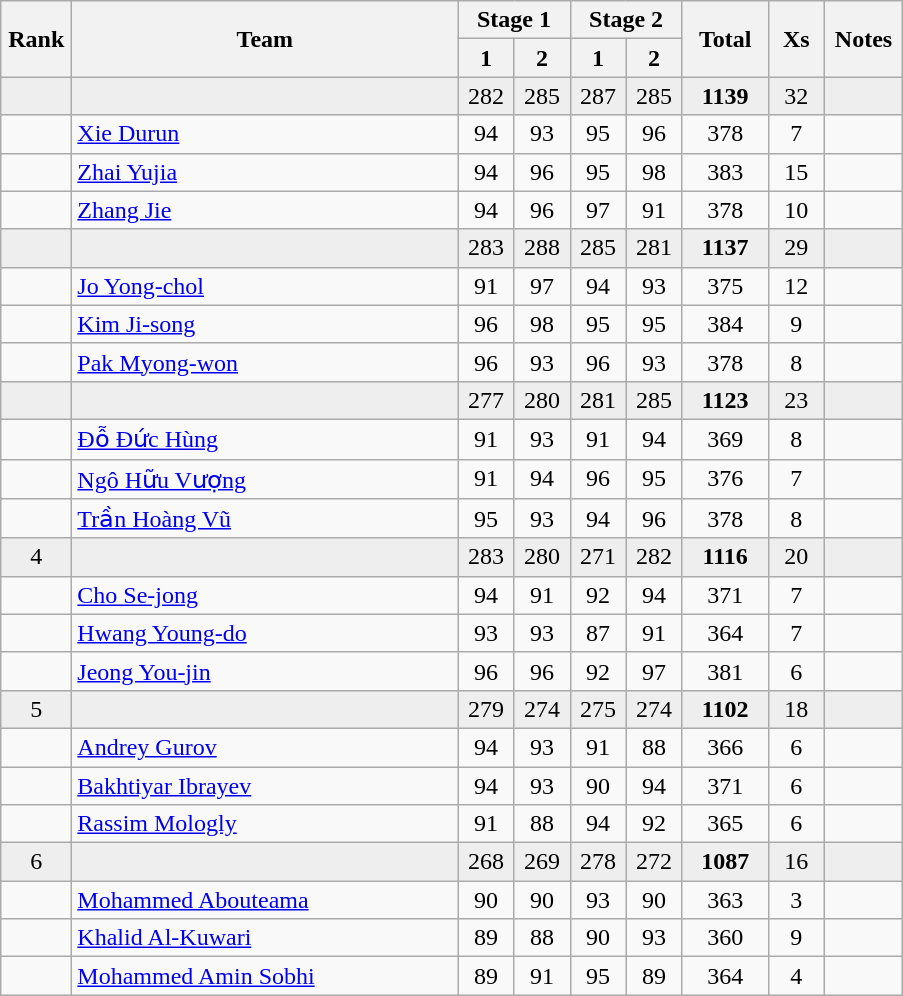<table class="wikitable" style="text-align:center">
<tr>
<th rowspan=2 width=40>Rank</th>
<th rowspan=2 width=250>Team</th>
<th colspan=2>Stage 1</th>
<th colspan=2>Stage 2</th>
<th rowspan=2 width=50>Total</th>
<th rowspan=2 width=30>Xs</th>
<th rowspan=2 width=45>Notes</th>
</tr>
<tr>
<th width=30>1</th>
<th width=30>2</th>
<th width=30>1</th>
<th width=30>2</th>
</tr>
<tr bgcolor=eeeeee>
<td></td>
<td align=left></td>
<td>282</td>
<td>285</td>
<td>287</td>
<td>285</td>
<td><strong>1139</strong></td>
<td>32</td>
<td></td>
</tr>
<tr>
<td></td>
<td align=left><a href='#'>Xie Durun</a></td>
<td>94</td>
<td>93</td>
<td>95</td>
<td>96</td>
<td>378</td>
<td>7</td>
<td></td>
</tr>
<tr>
<td></td>
<td align=left><a href='#'>Zhai Yujia</a></td>
<td>94</td>
<td>96</td>
<td>95</td>
<td>98</td>
<td>383</td>
<td>15</td>
<td></td>
</tr>
<tr>
<td></td>
<td align=left><a href='#'>Zhang Jie</a></td>
<td>94</td>
<td>96</td>
<td>97</td>
<td>91</td>
<td>378</td>
<td>10</td>
<td></td>
</tr>
<tr bgcolor=eeeeee>
<td></td>
<td align=left></td>
<td>283</td>
<td>288</td>
<td>285</td>
<td>281</td>
<td><strong>1137</strong></td>
<td>29</td>
<td></td>
</tr>
<tr>
<td></td>
<td align=left><a href='#'>Jo Yong-chol</a></td>
<td>91</td>
<td>97</td>
<td>94</td>
<td>93</td>
<td>375</td>
<td>12</td>
<td></td>
</tr>
<tr>
<td></td>
<td align=left><a href='#'>Kim Ji-song</a></td>
<td>96</td>
<td>98</td>
<td>95</td>
<td>95</td>
<td>384</td>
<td>9</td>
<td></td>
</tr>
<tr>
<td></td>
<td align=left><a href='#'>Pak Myong-won</a></td>
<td>96</td>
<td>93</td>
<td>96</td>
<td>93</td>
<td>378</td>
<td>8</td>
<td></td>
</tr>
<tr bgcolor=eeeeee>
<td></td>
<td align=left></td>
<td>277</td>
<td>280</td>
<td>281</td>
<td>285</td>
<td><strong>1123</strong></td>
<td>23</td>
<td></td>
</tr>
<tr>
<td></td>
<td align=left><a href='#'>Đỗ Đức Hùng</a></td>
<td>91</td>
<td>93</td>
<td>91</td>
<td>94</td>
<td>369</td>
<td>8</td>
<td></td>
</tr>
<tr>
<td></td>
<td align=left><a href='#'>Ngô Hữu Vượng</a></td>
<td>91</td>
<td>94</td>
<td>96</td>
<td>95</td>
<td>376</td>
<td>7</td>
<td></td>
</tr>
<tr>
<td></td>
<td align=left><a href='#'>Trần Hoàng Vũ</a></td>
<td>95</td>
<td>93</td>
<td>94</td>
<td>96</td>
<td>378</td>
<td>8</td>
<td></td>
</tr>
<tr bgcolor=eeeeee>
<td>4</td>
<td align=left></td>
<td>283</td>
<td>280</td>
<td>271</td>
<td>282</td>
<td><strong>1116</strong></td>
<td>20</td>
<td></td>
</tr>
<tr>
<td></td>
<td align=left><a href='#'>Cho Se-jong</a></td>
<td>94</td>
<td>91</td>
<td>92</td>
<td>94</td>
<td>371</td>
<td>7</td>
<td></td>
</tr>
<tr>
<td></td>
<td align=left><a href='#'>Hwang Young-do</a></td>
<td>93</td>
<td>93</td>
<td>87</td>
<td>91</td>
<td>364</td>
<td>7</td>
<td></td>
</tr>
<tr>
<td></td>
<td align=left><a href='#'>Jeong You-jin</a></td>
<td>96</td>
<td>96</td>
<td>92</td>
<td>97</td>
<td>381</td>
<td>6</td>
<td></td>
</tr>
<tr bgcolor=eeeeee>
<td>5</td>
<td align=left></td>
<td>279</td>
<td>274</td>
<td>275</td>
<td>274</td>
<td><strong>1102</strong></td>
<td>18</td>
<td></td>
</tr>
<tr>
<td></td>
<td align=left><a href='#'>Andrey Gurov</a></td>
<td>94</td>
<td>93</td>
<td>91</td>
<td>88</td>
<td>366</td>
<td>6</td>
<td></td>
</tr>
<tr>
<td></td>
<td align=left><a href='#'>Bakhtiyar Ibrayev</a></td>
<td>94</td>
<td>93</td>
<td>90</td>
<td>94</td>
<td>371</td>
<td>6</td>
<td></td>
</tr>
<tr>
<td></td>
<td align=left><a href='#'>Rassim Mologly</a></td>
<td>91</td>
<td>88</td>
<td>94</td>
<td>92</td>
<td>365</td>
<td>6</td>
<td></td>
</tr>
<tr bgcolor=eeeeee>
<td>6</td>
<td align=left></td>
<td>268</td>
<td>269</td>
<td>278</td>
<td>272</td>
<td><strong>1087</strong></td>
<td>16</td>
<td></td>
</tr>
<tr>
<td></td>
<td align=left><a href='#'>Mohammed Abouteama</a></td>
<td>90</td>
<td>90</td>
<td>93</td>
<td>90</td>
<td>363</td>
<td>3</td>
<td></td>
</tr>
<tr>
<td></td>
<td align=left><a href='#'>Khalid Al-Kuwari</a></td>
<td>89</td>
<td>88</td>
<td>90</td>
<td>93</td>
<td>360</td>
<td>9</td>
<td></td>
</tr>
<tr>
<td></td>
<td align=left><a href='#'>Mohammed Amin Sobhi</a></td>
<td>89</td>
<td>91</td>
<td>95</td>
<td>89</td>
<td>364</td>
<td>4</td>
<td></td>
</tr>
</table>
